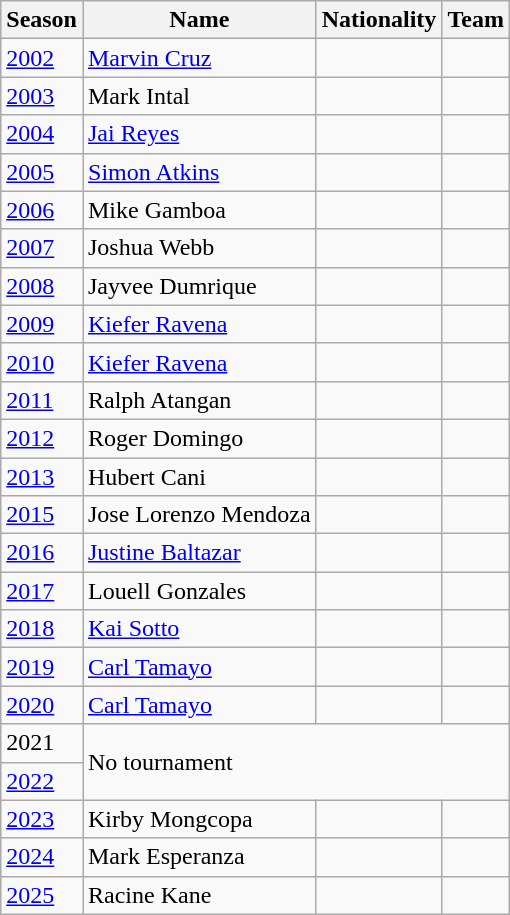<table class="wikitable">
<tr>
<th>Season</th>
<th>Name</th>
<th>Nationality</th>
<th>Team</th>
</tr>
<tr>
<td><a href='#'>2002</a></td>
<td><a href='#'>Marvin Cruz</a></td>
<td></td>
<td></td>
</tr>
<tr>
<td><a href='#'>2003</a></td>
<td>Mark Intal</td>
<td></td>
<td></td>
</tr>
<tr>
<td><a href='#'>2004</a></td>
<td><a href='#'>Jai Reyes</a></td>
<td></td>
<td></td>
</tr>
<tr>
<td><a href='#'>2005</a></td>
<td><a href='#'>Simon Atkins</a></td>
<td></td>
<td></td>
</tr>
<tr>
<td><a href='#'>2006</a></td>
<td>Mike Gamboa</td>
<td></td>
<td></td>
</tr>
<tr>
<td><a href='#'>2007</a></td>
<td>Joshua Webb</td>
<td></td>
<td></td>
</tr>
<tr>
<td><a href='#'>2008</a></td>
<td>Jayvee Dumrique</td>
<td></td>
<td></td>
</tr>
<tr>
<td><a href='#'>2009</a></td>
<td><a href='#'>Kiefer Ravena</a></td>
<td></td>
<td></td>
</tr>
<tr>
<td><a href='#'>2010</a></td>
<td><a href='#'>Kiefer Ravena</a></td>
<td></td>
<td></td>
</tr>
<tr>
<td><a href='#'>2011</a></td>
<td>Ralph Atangan</td>
<td></td>
<td></td>
</tr>
<tr>
<td><a href='#'>2012</a></td>
<td>Roger Domingo</td>
<td></td>
<td></td>
</tr>
<tr>
<td><a href='#'>2013</a></td>
<td>Hubert Cani</td>
<td></td>
<td></td>
</tr>
<tr>
<td><a href='#'>2015</a></td>
<td>Jose Lorenzo Mendoza</td>
<td></td>
<td></td>
</tr>
<tr>
<td><a href='#'>2016</a></td>
<td><a href='#'>Justine Baltazar</a></td>
<td></td>
<td></td>
</tr>
<tr>
<td><a href='#'>2017</a></td>
<td>Louell Gonzales</td>
<td></td>
<td></td>
</tr>
<tr>
<td><a href='#'>2018</a></td>
<td><a href='#'>Kai Sotto</a></td>
<td></td>
<td></td>
</tr>
<tr>
<td><a href='#'>2019</a></td>
<td><a href='#'>Carl Tamayo</a></td>
<td></td>
<td></td>
</tr>
<tr>
<td><a href='#'>2020</a></td>
<td><a href='#'>Carl Tamayo</a></td>
<td></td>
<td></td>
</tr>
<tr>
<td>2021</td>
<td colspan="3" rowspan="2">No tournament</td>
</tr>
<tr>
<td><a href='#'>2022</a></td>
</tr>
<tr>
<td><a href='#'>2023</a></td>
<td>Kirby Mongcopa</td>
<td></td>
<td></td>
</tr>
<tr>
<td><a href='#'>2024</a></td>
<td>Mark Esperanza</td>
<td></td>
<td></td>
</tr>
<tr>
<td><a href='#'>2025</a></td>
<td>Racine Kane</td>
<td></td>
<td></td>
</tr>
</table>
